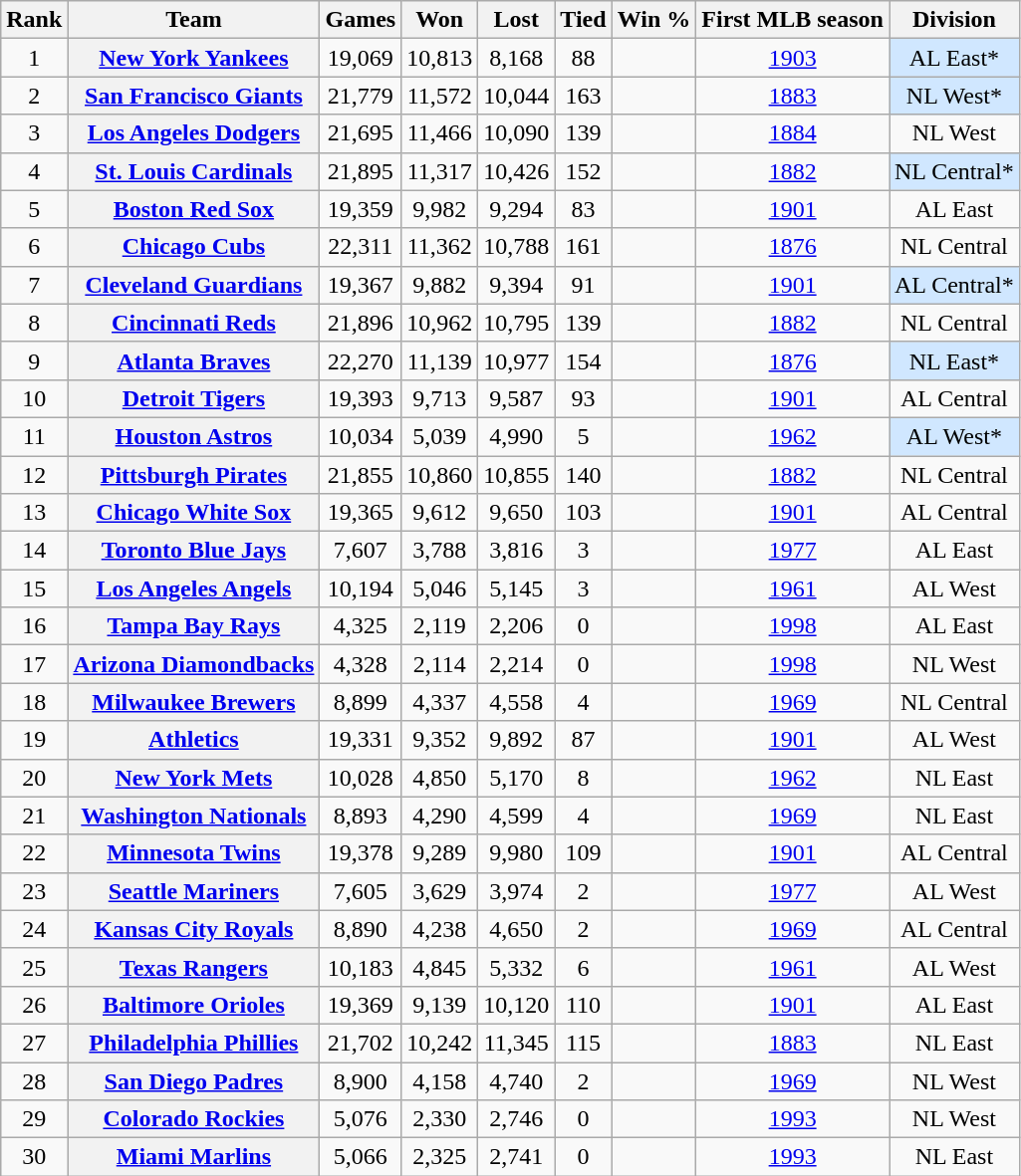<table class="wikitable sortable plainrowheaders" style="text-align:center;">
<tr>
<th scope="col">Rank</th>
<th scope="col">Team</th>
<th scope="col">Games</th>
<th scope="col">Won</th>
<th scope="col">Lost</th>
<th scope="col">Tied</th>
<th scope="col">Win %</th>
<th scope="col">First MLB season</th>
<th scope="col">Division</th>
</tr>
<tr>
<td>1</td>
<th scope="row" style="text-align:center;"><a href='#'>New York Yankees</a></th>
<td>19,069</td>
<td>10,813</td>
<td>8,168</td>
<td>88</td>
<td></td>
<td><a href='#'>1903</a></td>
<td bgcolor="#D0E7FF" data-sort-value="AL East">AL East*</td>
</tr>
<tr>
<td>2</td>
<th scope="row" style="text-align:center;"><a href='#'>San Francisco Giants</a></th>
<td>21,779</td>
<td>11,572</td>
<td>10,044</td>
<td>163</td>
<td></td>
<td><a href='#'>1883</a></td>
<td bgcolor="#D0E7FF" data-sort-value="NL West">NL West*</td>
</tr>
<tr>
<td>3</td>
<th scope="row" style="text-align:center;"><a href='#'>Los Angeles Dodgers</a></th>
<td>21,695</td>
<td>11,466</td>
<td>10,090</td>
<td>139</td>
<td></td>
<td><a href='#'>1884</a></td>
<td>NL West</td>
</tr>
<tr>
<td>4</td>
<th scope="row" style="text-align:center;"><a href='#'>St. Louis Cardinals</a></th>
<td>21,895</td>
<td>11,317</td>
<td>10,426</td>
<td>152</td>
<td></td>
<td><a href='#'>1882</a></td>
<td bgcolor="#D0E7FF" data-sort-value="NL Central">NL Central*</td>
</tr>
<tr>
<td>5</td>
<th scope="row" style="text-align:center;"><a href='#'>Boston Red Sox</a></th>
<td>19,359</td>
<td>9,982</td>
<td>9,294</td>
<td>83</td>
<td></td>
<td><a href='#'>1901</a></td>
<td>AL East</td>
</tr>
<tr>
<td>6</td>
<th scope="row" style="text-align:center;"><a href='#'>Chicago Cubs</a></th>
<td>22,311</td>
<td>11,362</td>
<td>10,788</td>
<td>161</td>
<td></td>
<td><a href='#'>1876</a></td>
<td>NL Central</td>
</tr>
<tr>
<td>7</td>
<th scope="row" style="text-align:center;"><a href='#'>Cleveland Guardians</a></th>
<td>19,367</td>
<td>9,882</td>
<td>9,394</td>
<td>91</td>
<td></td>
<td><a href='#'>1901</a></td>
<td bgcolor="#D0E7FF" data-sort-value="AL Central">AL Central*</td>
</tr>
<tr>
<td>8</td>
<th scope="row" style="text-align:center;"><a href='#'>Cincinnati Reds</a></th>
<td>21,896</td>
<td>10,962</td>
<td>10,795</td>
<td>139</td>
<td></td>
<td><a href='#'>1882</a></td>
<td>NL Central</td>
</tr>
<tr>
<td>9</td>
<th scope="row" style="text-align:center;"><a href='#'>Atlanta Braves</a></th>
<td>22,270</td>
<td>11,139</td>
<td>10,977</td>
<td>154</td>
<td></td>
<td><a href='#'>1876</a></td>
<td bgcolor="#D0E7FF" data-sort-value="NL East">NL East*</td>
</tr>
<tr>
<td>10</td>
<th scope="row" style="text-align:center;"><a href='#'>Detroit Tigers</a></th>
<td>19,393</td>
<td>9,713</td>
<td>9,587</td>
<td>93</td>
<td></td>
<td><a href='#'>1901</a></td>
<td>AL Central</td>
</tr>
<tr>
<td>11</td>
<th scope="row" style="text-align:center;"><a href='#'>Houston Astros</a></th>
<td>10,034</td>
<td>5,039</td>
<td>4,990</td>
<td>5</td>
<td></td>
<td><a href='#'>1962</a></td>
<td bgcolor="#D0E7FF" data-sort-value="AL West">AL West*</td>
</tr>
<tr>
<td>12</td>
<th scope="row" style="text-align:center;"><a href='#'>Pittsburgh Pirates</a></th>
<td>21,855</td>
<td>10,860</td>
<td>10,855</td>
<td>140</td>
<td></td>
<td><a href='#'>1882</a></td>
<td>NL Central</td>
</tr>
<tr>
<td>13</td>
<th scope="row" style="text-align:center;"><a href='#'>Chicago White Sox</a></th>
<td>19,365</td>
<td>9,612</td>
<td>9,650</td>
<td>103</td>
<td></td>
<td><a href='#'>1901</a></td>
<td>AL Central</td>
</tr>
<tr>
<td>14</td>
<th scope="row" style="text-align:center;"><a href='#'>Toronto Blue Jays</a></th>
<td>7,607</td>
<td>3,788</td>
<td>3,816</td>
<td>3</td>
<td></td>
<td><a href='#'>1977</a></td>
<td>AL East</td>
</tr>
<tr>
<td>15</td>
<th scope="row" style="text-align:center;"><a href='#'>Los Angeles Angels</a></th>
<td>10,194</td>
<td>5,046</td>
<td>5,145</td>
<td>3</td>
<td></td>
<td><a href='#'>1961</a></td>
<td>AL West</td>
</tr>
<tr>
<td>16</td>
<th scope="row" style="text-align:center;"><a href='#'>Tampa Bay Rays</a></th>
<td>4,325</td>
<td>2,119</td>
<td>2,206</td>
<td>0</td>
<td></td>
<td><a href='#'>1998</a></td>
<td>AL East</td>
</tr>
<tr>
<td>17</td>
<th scope="row" style="text-align:center;"><a href='#'>Arizona Diamondbacks</a></th>
<td>4,328</td>
<td>2,114</td>
<td>2,214</td>
<td>0</td>
<td></td>
<td><a href='#'>1998</a></td>
<td>NL West</td>
</tr>
<tr>
<td>18</td>
<th scope="row" style="text-align:center;"><a href='#'>Milwaukee Brewers</a></th>
<td>8,899</td>
<td>4,337</td>
<td>4,558</td>
<td>4</td>
<td></td>
<td><a href='#'>1969</a></td>
<td>NL Central</td>
</tr>
<tr>
<td>19</td>
<th scope="row" style="text-align:center;"><a href='#'>Athletics</a></th>
<td>19,331</td>
<td>9,352</td>
<td>9,892</td>
<td>87</td>
<td></td>
<td><a href='#'>1901</a></td>
<td>AL West</td>
</tr>
<tr>
<td>20</td>
<th scope="row" style="text-align:center;"><a href='#'>New York Mets</a></th>
<td>10,028</td>
<td>4,850</td>
<td>5,170</td>
<td>8</td>
<td></td>
<td><a href='#'>1962</a></td>
<td>NL East</td>
</tr>
<tr>
<td>21</td>
<th scope="row" style="text-align:center;"><a href='#'>Washington Nationals</a></th>
<td>8,893</td>
<td>4,290</td>
<td>4,599</td>
<td>4</td>
<td></td>
<td><a href='#'>1969</a></td>
<td>NL East</td>
</tr>
<tr>
<td>22</td>
<th scope="row" style="text-align:center;"><a href='#'>Minnesota Twins</a></th>
<td>19,378</td>
<td>9,289</td>
<td>9,980</td>
<td>109</td>
<td></td>
<td><a href='#'>1901</a></td>
<td>AL Central</td>
</tr>
<tr>
<td>23</td>
<th scope="row" style="text-align:center;"><a href='#'>Seattle Mariners</a></th>
<td>7,605</td>
<td>3,629</td>
<td>3,974</td>
<td>2</td>
<td></td>
<td><a href='#'>1977</a></td>
<td>AL West</td>
</tr>
<tr>
<td>24</td>
<th scope="row" style="text-align:center;"><a href='#'>Kansas City Royals</a></th>
<td>8,890</td>
<td>4,238</td>
<td>4,650</td>
<td>2</td>
<td></td>
<td><a href='#'>1969</a></td>
<td>AL Central</td>
</tr>
<tr>
<td>25</td>
<th scope="row" style="text-align:center;"><a href='#'>Texas Rangers</a></th>
<td>10,183</td>
<td>4,845</td>
<td>5,332</td>
<td>6</td>
<td></td>
<td><a href='#'>1961</a></td>
<td>AL West</td>
</tr>
<tr>
<td>26</td>
<th scope="row" style="text-align:center;"><a href='#'>Baltimore Orioles</a></th>
<td>19,369</td>
<td>9,139</td>
<td>10,120</td>
<td>110</td>
<td></td>
<td><a href='#'>1901</a></td>
<td>AL East</td>
</tr>
<tr>
<td>27</td>
<th scope="row" style="text-align:center;"><a href='#'>Philadelphia Phillies</a></th>
<td>21,702</td>
<td>10,242</td>
<td>11,345</td>
<td>115</td>
<td></td>
<td><a href='#'>1883</a></td>
<td>NL East</td>
</tr>
<tr>
<td>28</td>
<th scope="row" style="text-align:center;"><a href='#'>San Diego Padres</a></th>
<td>8,900</td>
<td>4,158</td>
<td>4,740</td>
<td>2</td>
<td></td>
<td><a href='#'>1969</a></td>
<td>NL West</td>
</tr>
<tr>
<td>29</td>
<th scope="row" style="text-align:center;"><a href='#'>Colorado Rockies</a></th>
<td>5,076</td>
<td>2,330</td>
<td>2,746</td>
<td>0</td>
<td></td>
<td><a href='#'>1993</a></td>
<td>NL West</td>
</tr>
<tr>
<td>30</td>
<th scope="row" style="text-align:center;"><a href='#'>Miami Marlins</a></th>
<td>5,066</td>
<td>2,325</td>
<td>2,741</td>
<td>0</td>
<td></td>
<td><a href='#'>1993</a></td>
<td>NL East</td>
</tr>
</table>
